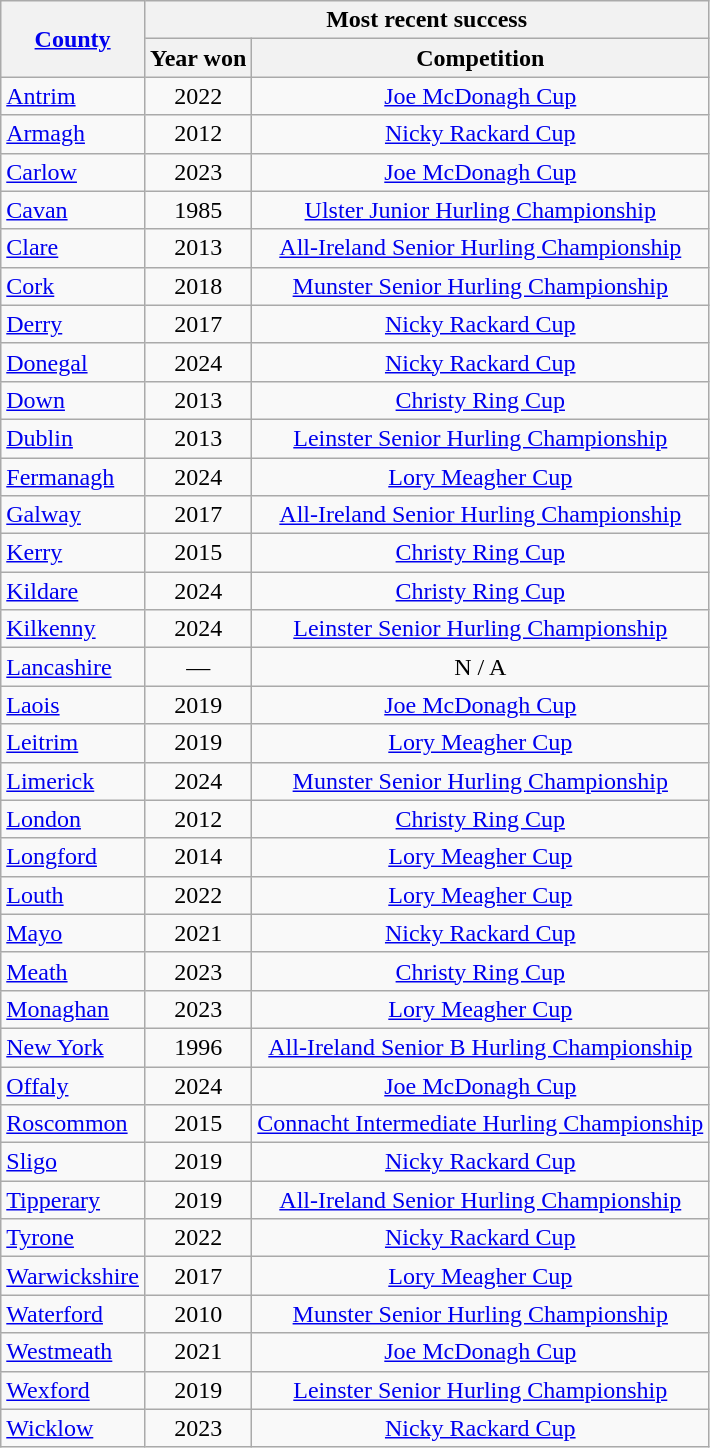<table class="wikitable sortable" style="text-align:center;">
<tr>
<th rowspan="2"><a href='#'>County</a></th>
<th colspan="2">Most recent success</th>
</tr>
<tr>
<th>Year won</th>
<th>Competition</th>
</tr>
<tr>
<td align="left"> <a href='#'>Antrim</a></td>
<td>2022</td>
<td><a href='#'>Joe McDonagh Cup</a></td>
</tr>
<tr>
<td align="left"> <a href='#'>Armagh</a></td>
<td>2012</td>
<td><a href='#'>Nicky Rackard Cup</a></td>
</tr>
<tr>
<td align="left"> <a href='#'>Carlow</a></td>
<td>2023</td>
<td><a href='#'>Joe McDonagh Cup</a></td>
</tr>
<tr>
<td align="left"> <a href='#'>Cavan</a></td>
<td>1985</td>
<td><a href='#'>Ulster Junior Hurling Championship</a></td>
</tr>
<tr>
<td align="left"> <a href='#'>Clare</a></td>
<td>2013</td>
<td><a href='#'>All-Ireland Senior Hurling Championship</a></td>
</tr>
<tr>
<td align="left"> <a href='#'>Cork</a></td>
<td>2018</td>
<td><a href='#'>Munster Senior Hurling Championship</a></td>
</tr>
<tr>
<td align="left"> <a href='#'>Derry</a></td>
<td>2017</td>
<td><a href='#'>Nicky Rackard Cup</a></td>
</tr>
<tr>
<td align="left"> <a href='#'>Donegal</a></td>
<td>2024</td>
<td><a href='#'>Nicky Rackard Cup</a></td>
</tr>
<tr>
<td align="left"> <a href='#'>Down</a></td>
<td>2013</td>
<td><a href='#'>Christy Ring Cup</a></td>
</tr>
<tr>
<td align="left"> <a href='#'>Dublin</a></td>
<td>2013</td>
<td><a href='#'>Leinster Senior Hurling Championship</a></td>
</tr>
<tr>
<td align="left"> <a href='#'>Fermanagh</a></td>
<td>2024</td>
<td><a href='#'>Lory Meagher Cup</a></td>
</tr>
<tr>
<td align="left"> <a href='#'>Galway</a></td>
<td>2017</td>
<td><a href='#'>All-Ireland Senior Hurling Championship</a></td>
</tr>
<tr>
<td align="left"> <a href='#'>Kerry</a></td>
<td>2015</td>
<td><a href='#'>Christy Ring Cup</a></td>
</tr>
<tr>
<td align="left"> <a href='#'>Kildare</a></td>
<td>2024</td>
<td><a href='#'>Christy Ring Cup</a></td>
</tr>
<tr>
<td align="left"> <a href='#'>Kilkenny</a></td>
<td>2024</td>
<td><a href='#'>Leinster Senior Hurling Championship</a></td>
</tr>
<tr>
<td align="left"> <a href='#'>Lancashire</a></td>
<td>—</td>
<td>N / A</td>
</tr>
<tr>
<td align="left"> <a href='#'>Laois</a></td>
<td>2019</td>
<td><a href='#'>Joe McDonagh Cup</a></td>
</tr>
<tr>
<td align="left"> <a href='#'>Leitrim</a></td>
<td>2019</td>
<td><a href='#'>Lory Meagher Cup</a></td>
</tr>
<tr>
<td align="left"> <a href='#'>Limerick</a></td>
<td>2024</td>
<td><a href='#'>Munster Senior Hurling Championship</a></td>
</tr>
<tr>
<td align="left"> <a href='#'>London</a></td>
<td>2012</td>
<td><a href='#'>Christy Ring Cup</a></td>
</tr>
<tr>
<td align="left"> <a href='#'>Longford</a></td>
<td>2014</td>
<td><a href='#'>Lory Meagher Cup</a></td>
</tr>
<tr>
<td align="left"> <a href='#'>Louth</a></td>
<td>2022</td>
<td><a href='#'>Lory Meagher Cup</a></td>
</tr>
<tr>
<td align="left"> <a href='#'>Mayo</a></td>
<td>2021</td>
<td><a href='#'>Nicky Rackard Cup</a></td>
</tr>
<tr>
<td align="left"> <a href='#'>Meath</a></td>
<td>2023</td>
<td><a href='#'>Christy Ring Cup</a></td>
</tr>
<tr>
<td align="left"> <a href='#'>Monaghan</a></td>
<td>2023</td>
<td><a href='#'>Lory Meagher Cup</a></td>
</tr>
<tr>
<td align="left"> <a href='#'>New York</a></td>
<td>1996</td>
<td><a href='#'>All-Ireland Senior B Hurling Championship</a></td>
</tr>
<tr>
<td align="left"> <a href='#'>Offaly</a></td>
<td>2024</td>
<td><a href='#'>Joe McDonagh Cup</a></td>
</tr>
<tr>
<td align="left"> <a href='#'>Roscommon</a></td>
<td>2015</td>
<td><a href='#'>Connacht Intermediate Hurling Championship</a></td>
</tr>
<tr>
<td align="left"> <a href='#'>Sligo</a></td>
<td>2019</td>
<td><a href='#'>Nicky Rackard Cup</a></td>
</tr>
<tr>
<td align="left"> <a href='#'>Tipperary</a></td>
<td>2019</td>
<td><a href='#'>All-Ireland Senior Hurling Championship</a></td>
</tr>
<tr>
<td align="left"> <a href='#'>Tyrone</a></td>
<td>2022</td>
<td><a href='#'>Nicky Rackard Cup</a></td>
</tr>
<tr>
<td align="left"> <a href='#'>Warwickshire</a></td>
<td>2017</td>
<td><a href='#'>Lory Meagher Cup</a></td>
</tr>
<tr>
<td align="left"> <a href='#'>Waterford</a></td>
<td>2010</td>
<td><a href='#'>Munster Senior Hurling Championship</a></td>
</tr>
<tr>
<td align="left"> <a href='#'>Westmeath</a></td>
<td>2021</td>
<td><a href='#'>Joe McDonagh Cup</a></td>
</tr>
<tr>
<td align="left"> <a href='#'>Wexford</a></td>
<td>2019</td>
<td><a href='#'>Leinster Senior Hurling Championship</a></td>
</tr>
<tr>
<td align="left"> <a href='#'>Wicklow</a></td>
<td>2023</td>
<td><a href='#'>Nicky Rackard Cup</a></td>
</tr>
</table>
